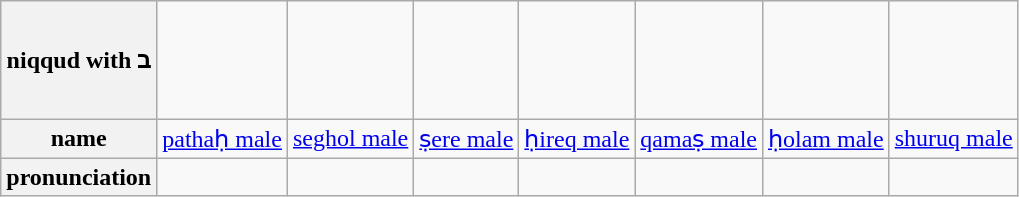<table class="wikitable" style="text-align: center;">
<tr>
<th>niqqud with ב</th>
<td style="font-size: 180%;"><br></td>
<td style="font-size: 180%;"><br><br></td>
<td style="font-size: 180%;"><br><br></td>
<td style="font-size: 180%;"><br></td>
<td style="font-size: 180%;"><br></td>
<td style="font-size: 180%;"><br><br></td>
<td style="font-size: 180%;"><br></td>
</tr>
<tr>
<th>name</th>
<td><a href='#'>pathaḥ male</a></td>
<td><a href='#'>seghol male</a></td>
<td><a href='#'>ṣere male</a></td>
<td><a href='#'>ḥireq male</a></td>
<td><a href='#'>qamaṣ male</a></td>
<td><a href='#'>ḥolam male</a></td>
<td><a href='#'>shuruq male</a></td>
</tr>
<tr>
<th>pronunciation</th>
<td></td>
<td></td>
<td></td>
<td></td>
<td></td>
<td></td>
<td></td>
</tr>
</table>
